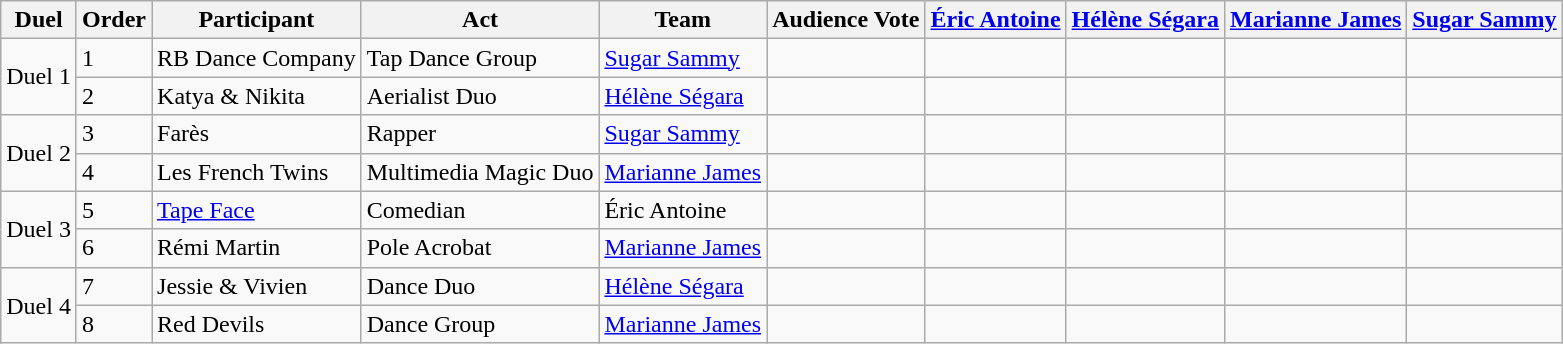<table class="wikitable">
<tr>
<th>Duel</th>
<th>Order</th>
<th>Participant</th>
<th>Act</th>
<th>Team</th>
<th>Audience Vote</th>
<th><a href='#'>Éric Antoine</a></th>
<th><a href='#'>Hélène Ségara</a></th>
<th><a href='#'>Marianne James</a></th>
<th><a href='#'>Sugar Sammy</a></th>
</tr>
<tr>
<td rowspan="2">Duel 1</td>
<td>1</td>
<td>RB Dance Company</td>
<td>Tap Dance Group</td>
<td><a href='#'>Sugar Sammy</a></td>
<td></td>
<td></td>
<td></td>
<td></td>
<td></td>
</tr>
<tr>
<td>2</td>
<td>Katya & Nikita</td>
<td>Aerialist Duo</td>
<td><a href='#'>Hélène Ségara</a></td>
<td></td>
<td></td>
<td></td>
<td></td>
<td></td>
</tr>
<tr>
<td rowspan="2">Duel 2</td>
<td>3</td>
<td>Farès</td>
<td>Rapper</td>
<td><a href='#'>Sugar Sammy</a></td>
<td></td>
<td></td>
<td></td>
<td></td>
<td></td>
</tr>
<tr>
<td>4</td>
<td>Les French Twins</td>
<td>Multimedia Magic Duo</td>
<td><a href='#'>Marianne James</a></td>
<td></td>
<td></td>
<td></td>
<td></td>
<td></td>
</tr>
<tr>
<td rowspan="2">Duel 3</td>
<td>5</td>
<td><a href='#'>Tape Face</a></td>
<td>Comedian</td>
<td>Éric Antoine</td>
<td></td>
<td></td>
<td></td>
<td></td>
<td></td>
</tr>
<tr>
<td>6</td>
<td>Rémi Martin</td>
<td>Pole Acrobat</td>
<td><a href='#'>Marianne James</a></td>
<td></td>
<td></td>
<td></td>
<td></td>
<td></td>
</tr>
<tr>
<td rowspan="2">Duel 4</td>
<td>7</td>
<td>Jessie & Vivien</td>
<td>Dance Duo</td>
<td><a href='#'>Hélène Ségara</a></td>
<td></td>
<td></td>
<td></td>
<td></td>
<td></td>
</tr>
<tr>
<td>8</td>
<td>Red Devils</td>
<td>Dance Group</td>
<td><a href='#'>Marianne James</a></td>
<td></td>
<td></td>
<td></td>
<td></td>
<td></td>
</tr>
</table>
